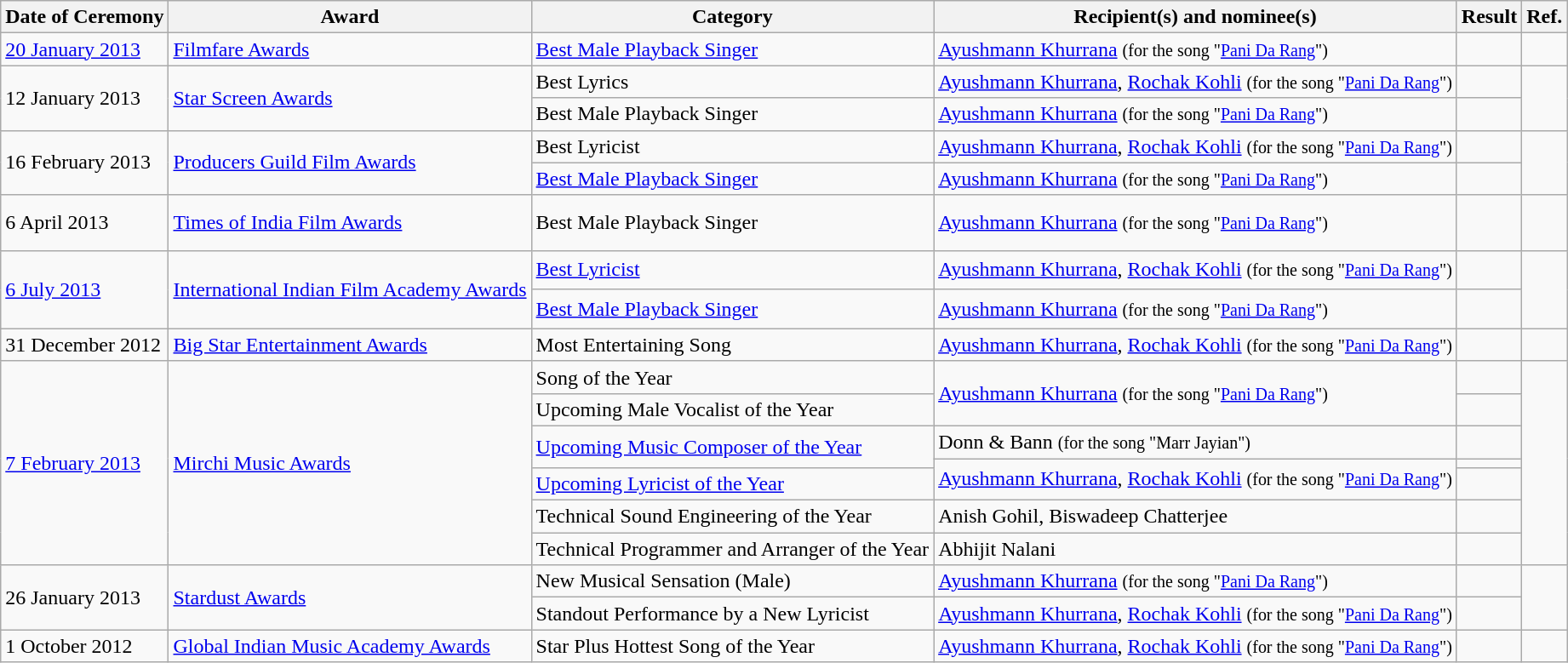<table class="wikitable sortable">
<tr>
<th>Date of Ceremony</th>
<th>Award</th>
<th>Category</th>
<th>Recipient(s) and nominee(s)</th>
<th>Result</th>
<th>Ref.</th>
</tr>
<tr>
<td><a href='#'>20 January 2013</a></td>
<td><a href='#'>Filmfare Awards</a></td>
<td><a href='#'>Best Male Playback Singer</a></td>
<td><a href='#'>Ayushmann Khurrana</a> <small>(for the song "<a href='#'>Pani Da Rang</a>")</small></td>
<td></td>
<td><br></td>
</tr>
<tr>
<td rowspan="2">12 January 2013</td>
<td rowspan="2"><a href='#'>Star Screen Awards</a></td>
<td>Best Lyrics</td>
<td><a href='#'>Ayushmann Khurrana</a>, <a href='#'>Rochak Kohli</a> <small>(for the song "<a href='#'>Pani Da Rang</a>")</small></td>
<td></td>
<td rowspan="2"><br><br></td>
</tr>
<tr>
<td>Best Male Playback Singer</td>
<td><a href='#'>Ayushmann Khurrana</a> <small>(for the song "<a href='#'>Pani Da Rang</a>")</small></td>
<td></td>
</tr>
<tr>
<td rowspan="2">16 February 2013</td>
<td rowspan="2"><a href='#'>Producers Guild Film Awards</a></td>
<td>Best Lyricist</td>
<td><a href='#'>Ayushmann Khurrana</a>, <a href='#'>Rochak Kohli</a> <small>(for the song "<a href='#'>Pani Da Rang</a>")</small></td>
<td></td>
<td rowspan="2"><br></td>
</tr>
<tr>
<td><a href='#'>Best Male Playback Singer</a></td>
<td><a href='#'>Ayushmann Khurrana</a> <small>(for the song "<a href='#'>Pani Da Rang</a>")</small></td>
<td></td>
</tr>
<tr>
<td>6 April 2013</td>
<td><a href='#'>Times of India Film Awards</a></td>
<td>Best Male Playback Singer</td>
<td><a href='#'>Ayushmann Khurrana</a> <small>(for the song "<a href='#'>Pani Da Rang</a>")</small></td>
<td></td>
<td><br><br></td>
</tr>
<tr>
<td rowspan="2"><a href='#'>6 July 2013</a></td>
<td rowspan="2"><a href='#'>International Indian Film Academy Awards</a></td>
<td><a href='#'>Best Lyricist</a></td>
<td><a href='#'>Ayushmann Khurrana</a>, <a href='#'>Rochak Kohli</a> <small>(for the song "<a href='#'>Pani Da Rang</a>")</small></td>
<td></td>
<td rowspan="2"><br><br><br></td>
</tr>
<tr>
<td><a href='#'>Best Male Playback Singer</a></td>
<td><a href='#'>Ayushmann Khurrana</a> <small>(for the song "<a href='#'>Pani Da Rang</a>")</small></td>
<td></td>
</tr>
<tr>
<td>31 December 2012</td>
<td><a href='#'>Big Star Entertainment Awards</a></td>
<td>Most Entertaining Song</td>
<td><a href='#'>Ayushmann Khurrana</a>, <a href='#'>Rochak Kohli</a> <small>(for the song "<a href='#'>Pani Da Rang</a>")</small></td>
<td></td>
<td></td>
</tr>
<tr>
<td rowspan="7"><a href='#'>7 February 2013</a></td>
<td rowspan="7"><a href='#'>Mirchi Music Awards</a></td>
<td>Song of the Year</td>
<td rowspan="2"><a href='#'>Ayushmann Khurrana</a> <small>(for the song "<a href='#'>Pani Da Rang</a>")</small></td>
<td></td>
<td rowspan="7"><br></td>
</tr>
<tr>
<td>Upcoming Male Vocalist of the Year</td>
<td></td>
</tr>
<tr>
<td rowspan="2"><a href='#'>Upcoming Music Composer of the Year</a></td>
<td>Donn & Bann <small>(for the song "Marr Jayian")</small></td>
<td></td>
</tr>
<tr>
<td rowspan="2"><a href='#'>Ayushmann Khurrana</a>, <a href='#'>Rochak Kohli</a> <small>(for the song "<a href='#'>Pani Da Rang</a>")</small></td>
<td></td>
</tr>
<tr>
<td><a href='#'>Upcoming Lyricist of the Year</a></td>
<td></td>
</tr>
<tr>
<td>Technical Sound Engineering of the Year</td>
<td>Anish Gohil, Biswadeep Chatterjee</td>
<td></td>
</tr>
<tr>
<td>Technical Programmer and Arranger of the Year</td>
<td>Abhijit Nalani</td>
<td></td>
</tr>
<tr>
<td rowspan="2">26 January 2013</td>
<td rowspan="2"><a href='#'>Stardust Awards</a></td>
<td>New Musical Sensation (Male)</td>
<td><a href='#'>Ayushmann Khurrana</a> <small>(for the song "<a href='#'>Pani Da Rang</a>")</small></td>
<td></td>
<td rowspan="2"><br><br></td>
</tr>
<tr>
<td>Standout Performance by a New Lyricist</td>
<td><a href='#'>Ayushmann Khurrana</a>, <a href='#'>Rochak Kohli</a> <small>(for the song "<a href='#'>Pani Da Rang</a>")</small></td>
<td></td>
</tr>
<tr>
<td>1 October 2012</td>
<td><a href='#'>Global Indian Music Academy Awards</a></td>
<td>Star Plus Hottest Song of the Year</td>
<td><a href='#'>Ayushmann Khurrana</a>, <a href='#'>Rochak Kohli</a> <small>(for the song "<a href='#'>Pani Da Rang</a>")</small></td>
<td></td>
<td></td>
</tr>
</table>
